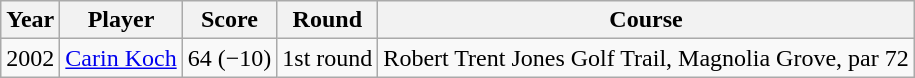<table class="wikitable">
<tr>
<th>Year</th>
<th>Player</th>
<th>Score</th>
<th>Round</th>
<th>Course</th>
</tr>
<tr>
<td>2002</td>
<td><a href='#'>Carin Koch</a></td>
<td>64 (−10)</td>
<td>1st round</td>
<td>Robert Trent Jones Golf Trail, Magnolia Grove, par 72</td>
</tr>
</table>
